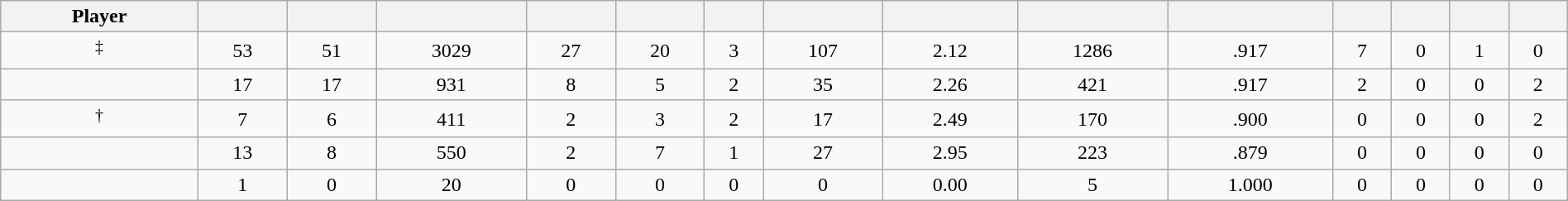<table class="wikitable sortable" style="width:100%; text-align:center;">
<tr>
<th>Player</th>
<th></th>
<th></th>
<th></th>
<th></th>
<th></th>
<th></th>
<th></th>
<th></th>
<th></th>
<th></th>
<th></th>
<th></th>
<th></th>
<th></th>
</tr>
<tr>
<td style=white-space:nowrap><sup>‡</sup></td>
<td>53</td>
<td>51</td>
<td>3029</td>
<td>27</td>
<td>20</td>
<td>3</td>
<td>107</td>
<td>2.12</td>
<td>1286</td>
<td>.917</td>
<td>7</td>
<td>0</td>
<td>1</td>
<td>0</td>
</tr>
<tr>
<td style=white-space:nowrap></td>
<td>17</td>
<td>17</td>
<td>931</td>
<td>8</td>
<td>5</td>
<td>2</td>
<td>35</td>
<td>2.26</td>
<td>421</td>
<td>.917</td>
<td>2</td>
<td>0</td>
<td>0</td>
<td>2</td>
</tr>
<tr>
<td style=white-space:nowrap><sup>†</sup></td>
<td>7</td>
<td>6</td>
<td>411</td>
<td>2</td>
<td>3</td>
<td>2</td>
<td>17</td>
<td>2.49</td>
<td>170</td>
<td>.900</td>
<td>0</td>
<td>0</td>
<td>0</td>
<td>2</td>
</tr>
<tr>
<td style=white-space:nowrap></td>
<td>13</td>
<td>8</td>
<td>550</td>
<td>2</td>
<td>7</td>
<td>1</td>
<td>27</td>
<td>2.95</td>
<td>223</td>
<td>.879</td>
<td>0</td>
<td>0</td>
<td>0</td>
<td>0</td>
</tr>
<tr>
<td style=white-space:nowrap></td>
<td>1</td>
<td>0</td>
<td>20</td>
<td>0</td>
<td>0</td>
<td>0</td>
<td>0</td>
<td>0.00</td>
<td>5</td>
<td>1.000</td>
<td>0</td>
<td>0</td>
<td>0</td>
<td>0</td>
</tr>
</table>
